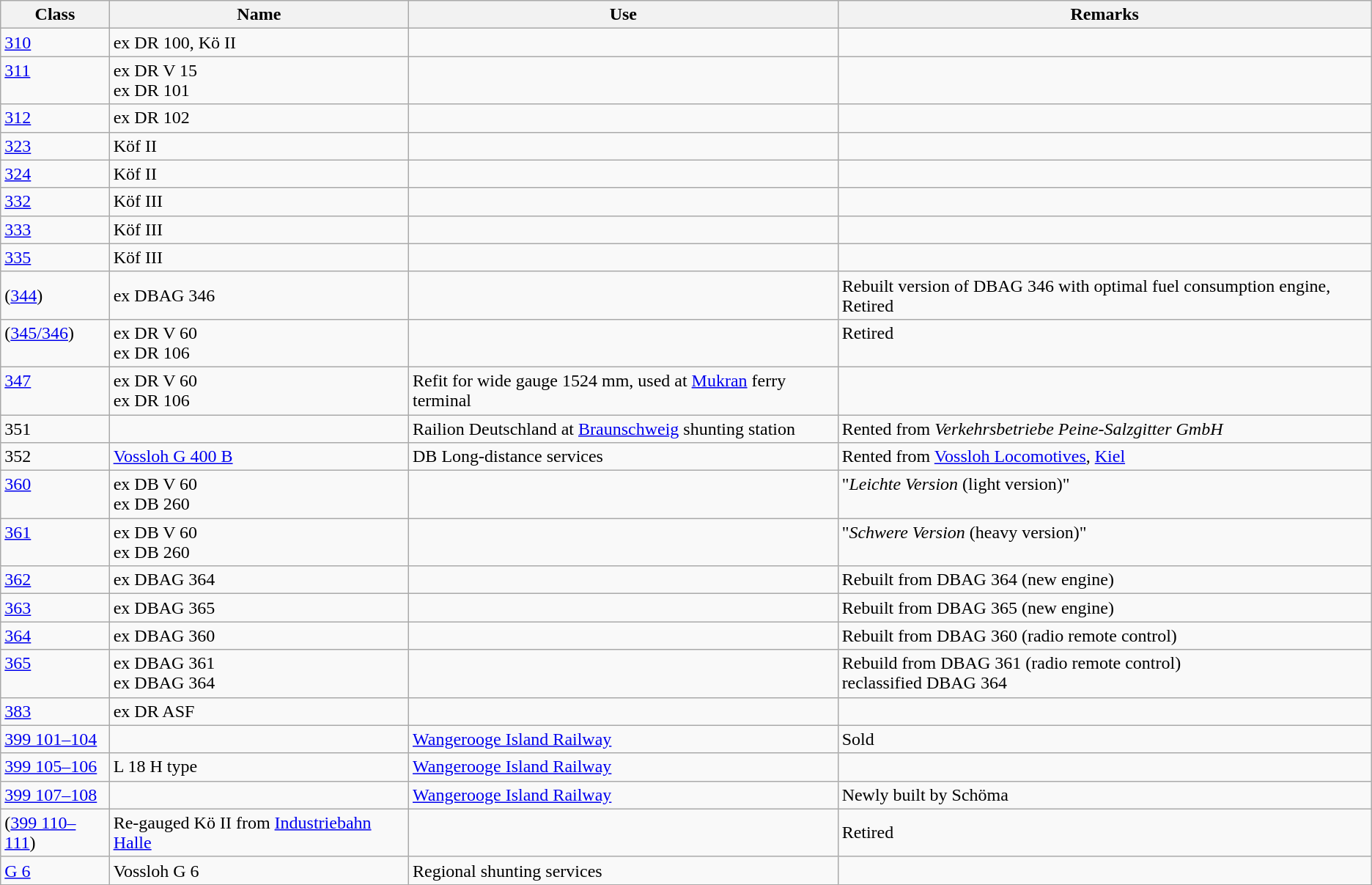<table class="wikitable">
<tr class="bacgroundcolor6">
<th>Class</th>
<th>Name</th>
<th>Use</th>
<th>Remarks</th>
</tr>
<tr>
<td><a href='#'>310</a></td>
<td>ex DR 100, Kö II</td>
<td></td>
<td></td>
</tr>
<tr valign="top">
<td><a href='#'>311</a></td>
<td>ex DR V 15<br>ex DR 101</td>
<td></td>
<td></td>
</tr>
<tr>
<td><a href='#'>312</a></td>
<td>ex DR 102</td>
<td></td>
<td></td>
</tr>
<tr>
<td><a href='#'>323</a></td>
<td>Köf II</td>
<td></td>
<td></td>
</tr>
<tr>
<td><a href='#'>324</a></td>
<td>Köf II</td>
<td></td>
<td></td>
</tr>
<tr>
<td><a href='#'>332</a></td>
<td>Köf III</td>
<td></td>
<td></td>
</tr>
<tr>
<td><a href='#'>333</a></td>
<td>Köf III</td>
<td></td>
<td></td>
</tr>
<tr>
<td><a href='#'>335</a></td>
<td>Köf III</td>
<td></td>
<td></td>
</tr>
<tr>
<td>(<a href='#'>344</a>)</td>
<td>ex DBAG 346</td>
<td></td>
<td>Rebuilt version of DBAG 346 with optimal fuel consumption engine, Retired</td>
</tr>
<tr valign="top">
<td>(<a href='#'>345/346</a>)</td>
<td>ex DR V 60<br>ex DR 106</td>
<td></td>
<td>Retired</td>
</tr>
<tr valign="top">
<td><a href='#'>347</a></td>
<td>ex DR V 60<br>ex DR 106</td>
<td>Refit for wide gauge 1524 mm, used at <a href='#'>Mukran</a> ferry terminal</td>
<td></td>
</tr>
<tr>
<td>351</td>
<td></td>
<td>Railion Deutschland at <a href='#'>Braunschweig</a> shunting station</td>
<td>Rented from <em>Verkehrsbetriebe Peine-Salzgitter GmbH</em></td>
</tr>
<tr>
<td>352</td>
<td><a href='#'>Vossloh G 400 B</a></td>
<td>DB Long-distance services</td>
<td>Rented from <a href='#'>Vossloh Locomotives</a>, <a href='#'>Kiel</a></td>
</tr>
<tr valign="top">
<td><a href='#'>360</a></td>
<td>ex DB V 60<br>ex DB 260</td>
<td></td>
<td>"<em>Leichte Version</em> (light version)"</td>
</tr>
<tr valign="top">
<td><a href='#'>361</a></td>
<td>ex DB V 60<br>ex DB 260</td>
<td></td>
<td>"<em>Schwere Version</em> (heavy version)"</td>
</tr>
<tr>
<td><a href='#'>362</a></td>
<td>ex DBAG 364</td>
<td></td>
<td>Rebuilt from DBAG 364 (new engine)</td>
</tr>
<tr>
<td><a href='#'>363</a></td>
<td>ex DBAG 365</td>
<td></td>
<td>Rebuilt from DBAG 365 (new engine)</td>
</tr>
<tr>
<td><a href='#'>364</a></td>
<td>ex DBAG 360</td>
<td></td>
<td>Rebuilt from DBAG 360 (radio remote control)</td>
</tr>
<tr valign="top">
<td><a href='#'>365</a></td>
<td>ex DBAG 361<br>ex DBAG 364</td>
<td></td>
<td>Rebuild from DBAG 361 (radio remote control)<br>reclassified DBAG 364</td>
</tr>
<tr>
<td><a href='#'>383</a></td>
<td>ex DR ASF</td>
<td></td>
<td></td>
</tr>
<tr>
<td><a href='#'>399 101–104</a></td>
<td></td>
<td><a href='#'>Wangerooge Island Railway</a></td>
<td>Sold</td>
</tr>
<tr>
<td><a href='#'>399 105–106</a></td>
<td>L 18 H type</td>
<td><a href='#'>Wangerooge Island Railway</a></td>
<td></td>
</tr>
<tr>
<td><a href='#'>399 107–108</a></td>
<td></td>
<td><a href='#'>Wangerooge Island Railway</a></td>
<td>Newly built by Schöma</td>
</tr>
<tr>
<td>(<a href='#'>399 110–111</a>)</td>
<td>Re-gauged Kö II from <a href='#'>Industriebahn Halle</a></td>
<td></td>
<td>Retired</td>
</tr>
<tr>
<td><a href='#'>G 6</a></td>
<td>Vossloh G 6</td>
<td>Regional shunting services</td>
<td></td>
</tr>
</table>
